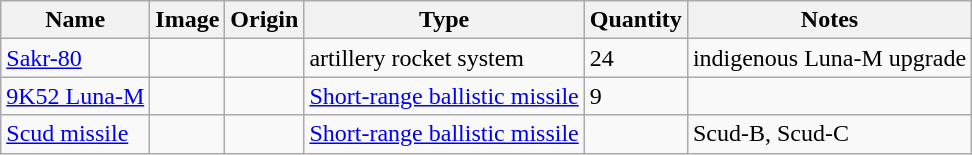<table class="wikitable">
<tr>
<th>Name</th>
<th>Image</th>
<th>Origin</th>
<th>Type</th>
<th>Quantity</th>
<th>Notes</th>
</tr>
<tr>
<td><a href='#'> Sakr-80</a></td>
<td></td>
<td> <br> </td>
<td>artillery rocket system</td>
<td>24</td>
<td>indigenous Luna-M upgrade</td>
</tr>
<tr>
<td><a href='#'>9K52 Luna-M</a></td>
<td></td>
<td></td>
<td><a href='#'>Short-range ballistic missile</a></td>
<td>9</td>
<td></td>
</tr>
<tr>
<td><a href='#'>Scud missile</a></td>
<td></td>
<td></td>
<td><a href='#'>Short-range ballistic missile</a></td>
<td></td>
<td>Scud-B, Scud-C</td>
</tr>
</table>
